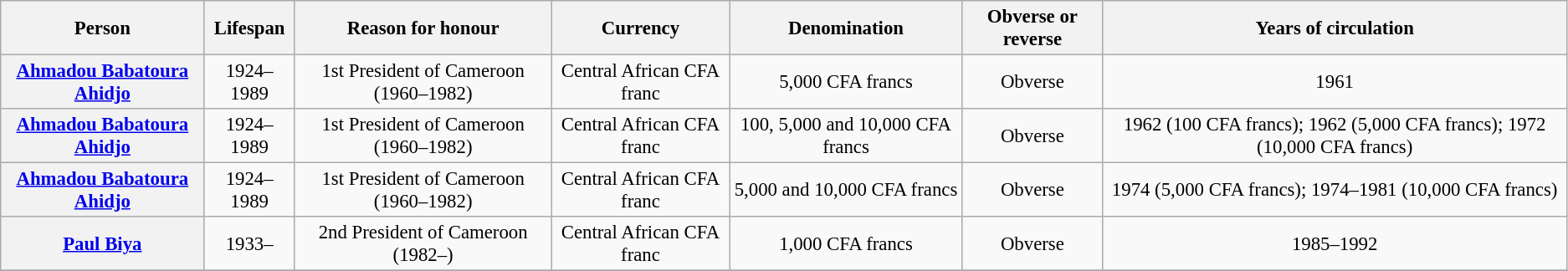<table class="wikitable" style="font-size:95%; text-align:center;">
<tr>
<th>Person</th>
<th>Lifespan</th>
<th>Reason for honour</th>
<th>Currency</th>
<th>Denomination</th>
<th>Obverse or reverse</th>
<th>Years of circulation</th>
</tr>
<tr>
<th><a href='#'>Ahmadou Babatoura Ahidjo</a></th>
<td>1924–1989</td>
<td>1st President of Cameroon (1960–1982)</td>
<td>Central African CFA franc</td>
<td>5,000 CFA francs</td>
<td>Obverse</td>
<td>1961</td>
</tr>
<tr>
<th><a href='#'>Ahmadou Babatoura Ahidjo</a></th>
<td>1924–1989</td>
<td>1st President of Cameroon (1960–1982)</td>
<td>Central African CFA franc</td>
<td>100, 5,000 and 10,000 CFA francs</td>
<td>Obverse</td>
<td>1962 (100 CFA francs); 1962 (5,000 CFA francs); 1972 (10,000 CFA francs)</td>
</tr>
<tr>
<th><a href='#'>Ahmadou Babatoura Ahidjo</a></th>
<td>1924–1989</td>
<td>1st President of Cameroon (1960–1982)</td>
<td>Central African CFA franc</td>
<td>5,000 and 10,000 CFA francs</td>
<td>Obverse</td>
<td>1974 (5,000 CFA francs); 1974–1981 (10,000 CFA francs)</td>
</tr>
<tr>
<th><a href='#'>Paul Biya</a></th>
<td>1933–</td>
<td>2nd President of Cameroon (1982–)</td>
<td>Central African CFA franc</td>
<td>1,000 CFA francs</td>
<td>Obverse</td>
<td>1985–1992</td>
</tr>
<tr>
</tr>
</table>
